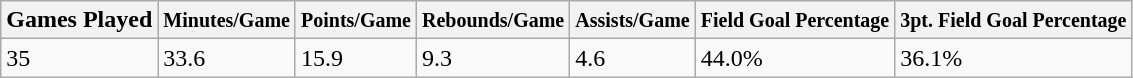<table class="wikitable">
<tr>
<th>Games Played</th>
<th><small>Minutes/Game</small></th>
<th><small>Points/Game</small></th>
<th><small>Rebounds/Game</small></th>
<th><small>Assists/Game</small></th>
<th><small>Field Goal Percentage</small></th>
<th><small>3pt. Field Goal Percentage</small></th>
</tr>
<tr>
<td>35</td>
<td>33.6</td>
<td>15.9</td>
<td>9.3</td>
<td>4.6</td>
<td>44.0%</td>
<td>36.1%</td>
</tr>
</table>
